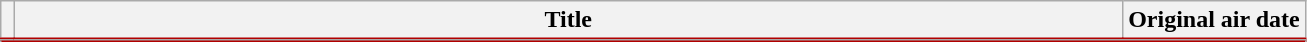<table class="wikitable">
<tr style="border-bottom: 3px solid #B10000;">
<th style="width:1%;"></th>
<th>Title</th>
<th style="width:14%;">Original air date</th>
</tr>
<tr>
</tr>
<tr>
</tr>
<tr>
</tr>
<tr>
</tr>
<tr>
</tr>
<tr>
</tr>
<tr>
</tr>
<tr>
</tr>
<tr>
</tr>
<tr>
</tr>
<tr>
</tr>
<tr>
</tr>
</table>
